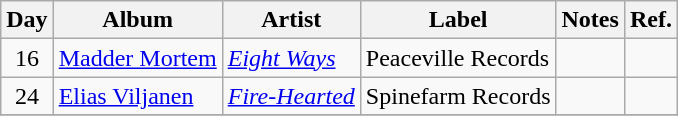<table class="wikitable">
<tr>
<th>Day</th>
<th>Album</th>
<th>Artist</th>
<th>Label</th>
<th>Notes</th>
<th>Ref.</th>
</tr>
<tr>
<td rowspan="1" style="text-align:center;">16</td>
<td><a href='#'>Madder Mortem</a></td>
<td><em><a href='#'>Eight Ways</a></em></td>
<td>Peaceville Records</td>
<td></td>
<td></td>
</tr>
<tr>
<td rowspan="1" style="text-align:center;">24</td>
<td><a href='#'>Elias Viljanen</a></td>
<td><em><a href='#'>Fire-Hearted</a></em></td>
<td>Spinefarm Records</td>
<td></td>
<td></td>
</tr>
<tr>
</tr>
</table>
